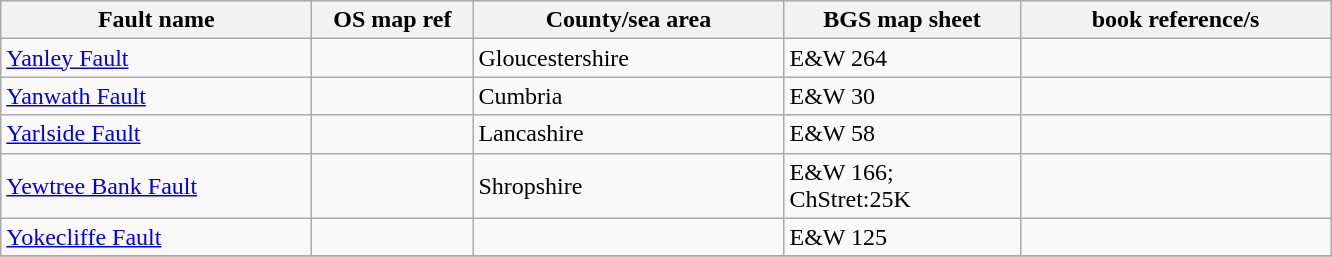<table class="wikitable">
<tr>
<th width="200pt">Fault name</th>
<th width="100pt">OS map ref</th>
<th width="200pt">County/sea area</th>
<th width="150pt">BGS map sheet</th>
<th width="200pt">book reference/s</th>
</tr>
<tr>
<td><a href='#'>Yanley Fault</a></td>
<td></td>
<td>Gloucestershire</td>
<td>E&W 264</td>
<td></td>
</tr>
<tr>
<td><a href='#'>Yanwath Fault</a></td>
<td></td>
<td>Cumbria</td>
<td>E&W 30</td>
<td></td>
</tr>
<tr>
<td><a href='#'>Yarlside Fault</a></td>
<td></td>
<td>Lancashire</td>
<td>E&W 58</td>
<td></td>
</tr>
<tr>
<td><a href='#'>Yewtree Bank Fault</a></td>
<td></td>
<td>Shropshire</td>
<td>E&W 166; ChStret:25K</td>
<td></td>
</tr>
<tr>
<td><a href='#'>Yokecliffe Fault</a></td>
<td></td>
<td></td>
<td>E&W 125</td>
<td></td>
</tr>
<tr>
</tr>
</table>
